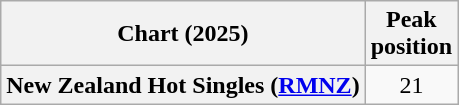<table class="wikitable sortable plainrowheaders" style="text-align:center">
<tr>
<th scope="col">Chart (2025)</th>
<th scope="col">Peak<br>position</th>
</tr>
<tr>
<th scope="row">New Zealand Hot Singles (<a href='#'>RMNZ</a>)</th>
<td>21</td>
</tr>
</table>
